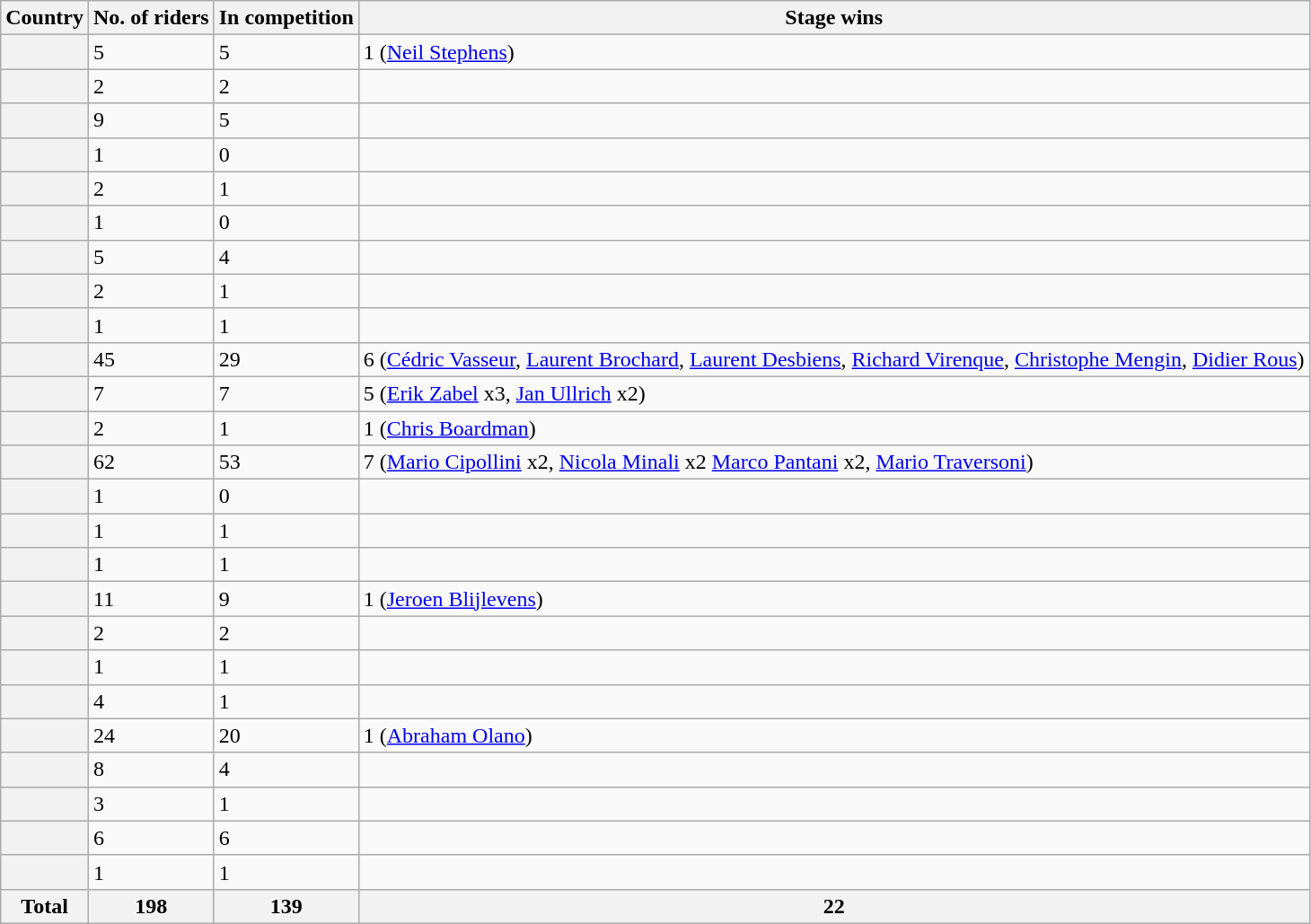<table class="wikitable sortable plainrowheaders">
<tr>
<th scope="col">Country</th>
<th scope="col">No. of riders</th>
<th scope="col">In competition</th>
<th scope="col">Stage wins</th>
</tr>
<tr>
<th scope="row"></th>
<td>5</td>
<td>5</td>
<td>1 (<a href='#'>Neil Stephens</a>)</td>
</tr>
<tr>
<th scope="row"></th>
<td>2</td>
<td>2</td>
<td></td>
</tr>
<tr>
<th scope="row"></th>
<td>9</td>
<td>5</td>
<td></td>
</tr>
<tr>
<th scope="row"></th>
<td>1</td>
<td>0</td>
<td></td>
</tr>
<tr>
<th scope="row"></th>
<td>2</td>
<td>1</td>
<td></td>
</tr>
<tr>
<th scope="row"></th>
<td>1</td>
<td>0</td>
<td></td>
</tr>
<tr>
<th scope="row"></th>
<td>5</td>
<td>4</td>
<td></td>
</tr>
<tr>
<th scope="row"></th>
<td>2</td>
<td>1</td>
<td></td>
</tr>
<tr>
<th scope="row"></th>
<td>1</td>
<td>1</td>
<td></td>
</tr>
<tr>
<th scope="row"></th>
<td>45</td>
<td>29</td>
<td>6 (<a href='#'>Cédric Vasseur</a>, <a href='#'>Laurent Brochard</a>, <a href='#'>Laurent Desbiens</a>, <a href='#'>Richard Virenque</a>, <a href='#'>Christophe Mengin</a>, <a href='#'>Didier Rous</a>)</td>
</tr>
<tr>
<th scope="row"></th>
<td>7</td>
<td>7</td>
<td>5 (<a href='#'>Erik Zabel</a> x3, <a href='#'>Jan Ullrich</a> x2)</td>
</tr>
<tr>
<th scope="row"></th>
<td>2</td>
<td>1</td>
<td>1 (<a href='#'>Chris Boardman</a>)</td>
</tr>
<tr>
<th scope="row"></th>
<td>62</td>
<td>53</td>
<td>7 (<a href='#'>Mario Cipollini</a> x2, <a href='#'>Nicola Minali</a> x2 <a href='#'>Marco Pantani</a> x2, <a href='#'>Mario Traversoni</a>)</td>
</tr>
<tr>
<th scope="row"></th>
<td>1</td>
<td>0</td>
<td></td>
</tr>
<tr>
<th scope="row"></th>
<td>1</td>
<td>1</td>
<td></td>
</tr>
<tr>
<th scope="row"></th>
<td>1</td>
<td>1</td>
<td></td>
</tr>
<tr>
<th scope="row"></th>
<td>11</td>
<td>9</td>
<td>1 (<a href='#'>Jeroen Blijlevens</a>)</td>
</tr>
<tr>
<th scope="row"></th>
<td>2</td>
<td>2</td>
<td></td>
</tr>
<tr>
<th scope="row"></th>
<td>1</td>
<td>1</td>
<td></td>
</tr>
<tr>
<th scope="row"></th>
<td>4</td>
<td>1</td>
<td></td>
</tr>
<tr>
<th scope="row"></th>
<td>24</td>
<td>20</td>
<td>1 (<a href='#'>Abraham Olano</a>)</td>
</tr>
<tr>
<th scope="row"></th>
<td>8</td>
<td>4</td>
<td></td>
</tr>
<tr>
<th scope="row"></th>
<td>3</td>
<td>1</td>
<td></td>
</tr>
<tr>
<th scope="row"></th>
<td>6</td>
<td>6</td>
<td></td>
</tr>
<tr>
<th scope="row"></th>
<td>1</td>
<td>1</td>
<td></td>
</tr>
<tr>
<th scope="row">Total</th>
<th>198</th>
<th>139</th>
<th>22</th>
</tr>
</table>
